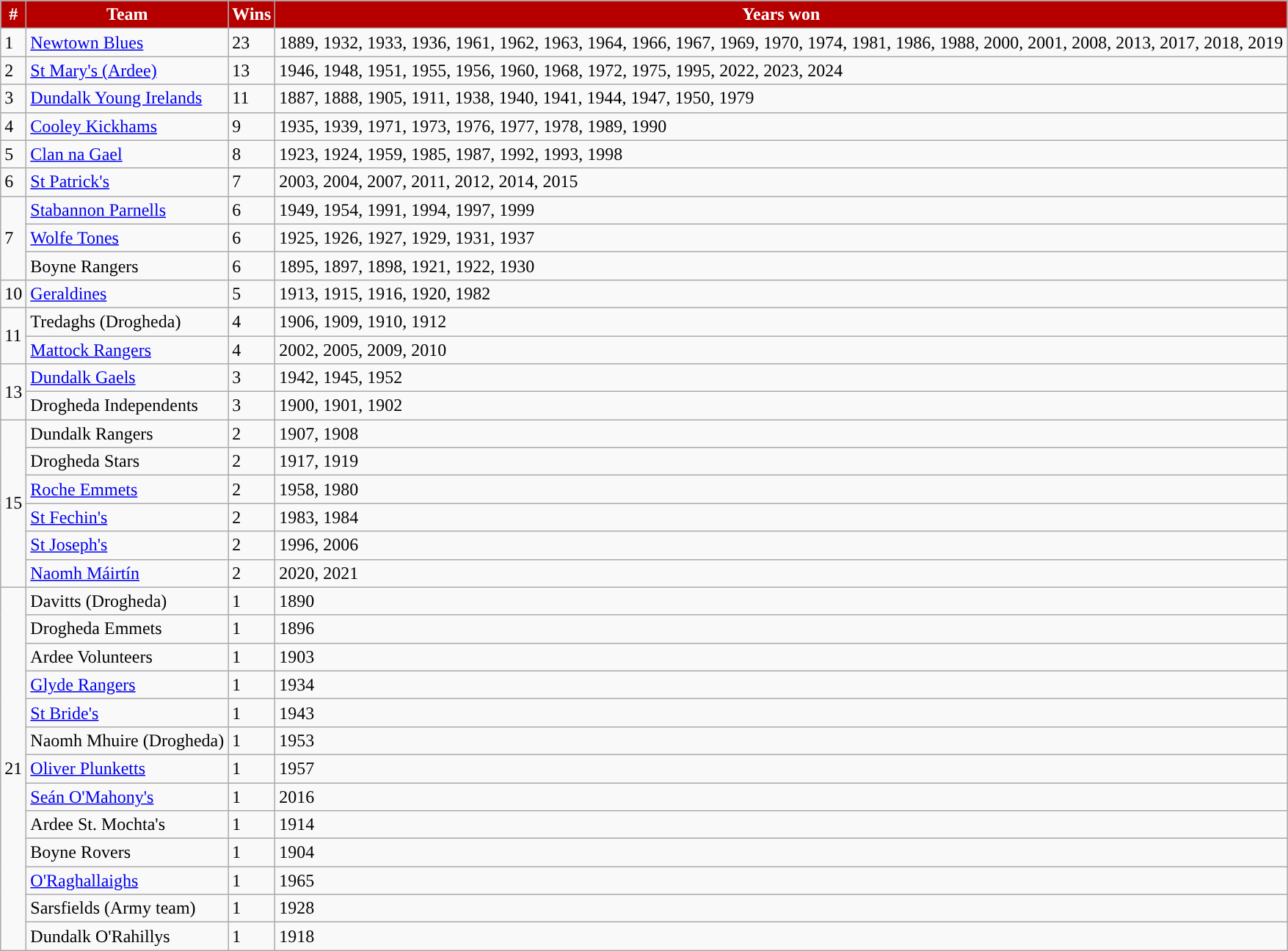<table class="wikitable">
<tr>
<th style="background:#B60000;color:white">#</th>
<th style="background:#B60000;color:white">Team</th>
<th style="background:#B60000;color:white">Wins</th>
<th style="background:#B60000;color:white">Years won</th>
</tr>
<tr>
<td>1</td>
<td><a href='#'>Newtown Blues</a></td>
<td>23</td>
<td>1889, 1932, 1933, 1936, 1961, 1962, 1963, 1964, 1966, 1967, 1969, 1970, 1974, 1981, 1986, 1988, 2000, 2001, 2008, 2013, 2017, 2018, 2019</td>
</tr>
<tr>
<td>2</td>
<td><a href='#'>St Mary's (Ardee)</a></td>
<td>13</td>
<td>1946, 1948, 1951, 1955, 1956, 1960, 1968, 1972, 1975, 1995, 2022, 2023, 2024</td>
</tr>
<tr>
<td>3</td>
<td><a href='#'>Dundalk Young Irelands</a></td>
<td>11</td>
<td>1887, 1888, 1905, 1911, 1938, 1940, 1941, 1944, 1947, 1950, 1979</td>
</tr>
<tr>
<td>4</td>
<td><a href='#'>Cooley Kickhams</a></td>
<td>9</td>
<td>1935, 1939, 1971, 1973, 1976, 1977, 1978, 1989, 1990</td>
</tr>
<tr>
<td>5</td>
<td><a href='#'>Clan na Gael</a></td>
<td>8</td>
<td>1923, 1924, 1959, 1985, 1987, 1992, 1993, 1998</td>
</tr>
<tr>
<td>6</td>
<td><a href='#'>St Patrick's</a></td>
<td>7</td>
<td>2003, 2004, 2007, 2011, 2012, 2014, 2015</td>
</tr>
<tr>
<td 7 rowspan=3>7</td>
<td><a href='#'>Stabannon Parnells</a></td>
<td>6</td>
<td>1949, 1954, 1991, 1994, 1997, 1999</td>
</tr>
<tr>
<td><a href='#'>Wolfe Tones</a></td>
<td>6</td>
<td>1925, 1926, 1927, 1929, 1931, 1937</td>
</tr>
<tr>
<td>Boyne Rangers</td>
<td>6</td>
<td>1895, 1897, 1898, 1921, 1922, 1930</td>
</tr>
<tr>
<td>10</td>
<td><a href='#'>Geraldines</a></td>
<td>5</td>
<td>1913, 1915, 1916, 1920, 1982</td>
</tr>
<tr>
<td rowspan=2>11</td>
<td>Tredaghs (Drogheda)</td>
<td>4</td>
<td>1906, 1909, 1910, 1912</td>
</tr>
<tr>
<td><a href='#'>Mattock Rangers</a></td>
<td>4</td>
<td>2002, 2005, 2009, 2010</td>
</tr>
<tr>
<td rowspan=2>13</td>
<td><a href='#'>Dundalk Gaels</a></td>
<td>3</td>
<td>1942, 1945, 1952</td>
</tr>
<tr>
<td>Drogheda Independents</td>
<td>3</td>
<td>1900, 1901, 1902</td>
</tr>
<tr>
<td rowspan=6>15</td>
<td>Dundalk Rangers</td>
<td>2</td>
<td>1907, 1908</td>
</tr>
<tr>
<td>Drogheda Stars</td>
<td>2</td>
<td>1917, 1919</td>
</tr>
<tr>
<td><a href='#'>Roche Emmets</a></td>
<td>2</td>
<td>1958, 1980</td>
</tr>
<tr>
<td><a href='#'>St Fechin's</a></td>
<td>2</td>
<td>1983, 1984</td>
</tr>
<tr>
<td><a href='#'>St Joseph's</a></td>
<td>2</td>
<td>1996, 2006</td>
</tr>
<tr>
<td><a href='#'>Naomh Máirtín</a></td>
<td>2</td>
<td>2020, 2021</td>
</tr>
<tr>
<td rowspan=15>21</td>
<td>Davitts (Drogheda)</td>
<td>1</td>
<td>1890</td>
</tr>
<tr>
<td>Drogheda Emmets</td>
<td>1</td>
<td>1896</td>
</tr>
<tr>
<td>Ardee Volunteers</td>
<td>1</td>
<td>1903</td>
</tr>
<tr>
<td><a href='#'>Glyde Rangers</a></td>
<td>1</td>
<td>1934</td>
</tr>
<tr>
<td><a href='#'>St Bride's</a></td>
<td>1</td>
<td>1943</td>
</tr>
<tr>
<td>Naomh Mhuire (Drogheda)</td>
<td>1</td>
<td>1953</td>
</tr>
<tr>
<td><a href='#'>Oliver Plunketts</a></td>
<td>1</td>
<td>1957</td>
</tr>
<tr>
<td><a href='#'>Seán O'Mahony's</a></td>
<td>1</td>
<td>2016</td>
</tr>
<tr>
<td>Ardee St. Mochta's</td>
<td>1</td>
<td>1914</td>
</tr>
<tr>
<td>Boyne Rovers</td>
<td>1</td>
<td>1904</td>
</tr>
<tr>
<td><a href='#'>O'Raghallaighs</a></td>
<td>1</td>
<td>1965</td>
</tr>
<tr>
<td>Sarsfields (Army team)</td>
<td>1</td>
<td>1928</td>
</tr>
<tr>
<td>Dundalk O'Rahillys</td>
<td>1</td>
<td>1918</td>
</tr>
</table>
